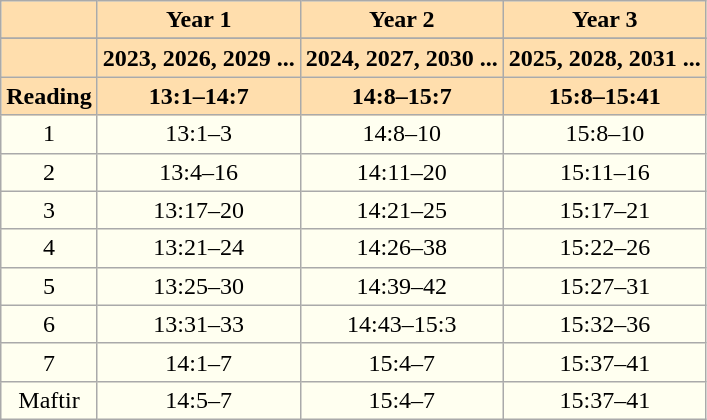<table class="wikitable" style="background:Ivory; text-align:center">
<tr>
<th style="background:Navajowhite;"></th>
<th style="background:Navajowhite;">Year 1</th>
<th style="background:Navajowhite;">Year 2</th>
<th style="background:Navajowhite;">Year 3</th>
</tr>
<tr>
</tr>
<tr>
<th style="background:Navajowhite;"></th>
<th style="background:Navajowhite;">2023, 2026, 2029 ...</th>
<th style="background:Navajowhite;">2024, 2027, 2030 ...</th>
<th style="background:Navajowhite;">2025, 2028, 2031 ...</th>
</tr>
<tr>
<th style="background:Navajowhite;">Reading</th>
<th style="background:Navajowhite;">13:1–14:7</th>
<th style="background:Navajowhite;">14:8–15:7</th>
<th style="background:Navajowhite;">15:8–15:41</th>
</tr>
<tr>
<td>1</td>
<td>13:1–3</td>
<td>14:8–10</td>
<td>15:8–10</td>
</tr>
<tr>
<td>2</td>
<td>13:4–16</td>
<td>14:11–20</td>
<td>15:11–16</td>
</tr>
<tr>
<td>3</td>
<td>13:17–20</td>
<td>14:21–25</td>
<td>15:17–21</td>
</tr>
<tr>
<td>4</td>
<td>13:21–24</td>
<td>14:26–38</td>
<td>15:22–26</td>
</tr>
<tr>
<td>5</td>
<td>13:25–30</td>
<td>14:39–42</td>
<td>15:27–31</td>
</tr>
<tr>
<td>6</td>
<td>13:31–33</td>
<td>14:43–15:3</td>
<td>15:32–36</td>
</tr>
<tr>
<td>7</td>
<td>14:1–7</td>
<td>15:4–7</td>
<td>15:37–41</td>
</tr>
<tr>
<td>Maftir</td>
<td>14:5–7</td>
<td>15:4–7</td>
<td>15:37–41</td>
</tr>
</table>
